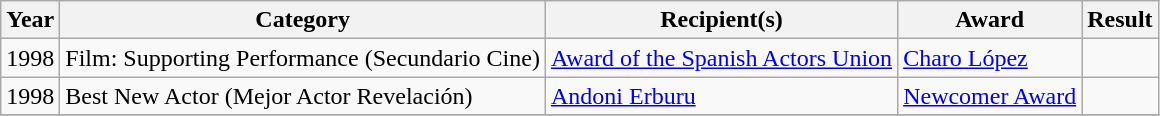<table class="wikitable">
<tr>
<th>Year</th>
<th>Category</th>
<th>Recipient(s)</th>
<th>Award</th>
<th>Result</th>
</tr>
<tr>
<td>1998</td>
<td>Film: Supporting Performance (Secundario Cine)</td>
<td><a href='#'>Award of the Spanish Actors Union</a></td>
<td><a href='#'>Charo López</a></td>
<td></td>
</tr>
<tr>
<td>1998</td>
<td>Best New Actor (Mejor Actor Revelación)</td>
<td><a href='#'>Andoni Erburu</a></td>
<td><a href='#'>Newcomer Award</a></td>
<td></td>
</tr>
<tr>
</tr>
</table>
